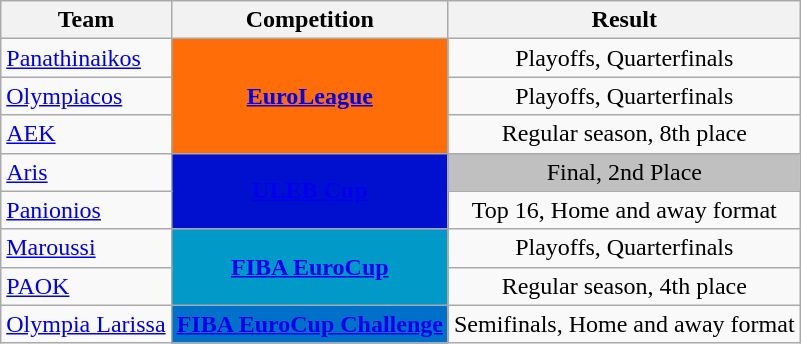<table class="wikitable sortable">
<tr>
<th>Team</th>
<th>Competition</th>
<th>Result</th>
</tr>
<tr>
<td><a href='#'>Panathinaikos</a></td>
<td rowspan="3" style="background:#ff6d09;color:#ffffff;text-align:center"><strong><a href='#'><span>EuroLeague</span></a></strong></td>
<td style="text-align:center">Playoffs, Quarterfinals</td>
</tr>
<tr>
<td><a href='#'>Olympiacos</a></td>
<td style="text-align:center">Playoffs, Quarterfinals</td>
</tr>
<tr>
<td><a href='#'>AEK</a></td>
<td style="text-align:center">Regular season, 8th place</td>
</tr>
<tr>
<td><a href='#'>Aris</a></td>
<td rowspan="2" style="background-color:#0010CE;color:white;text-align:center"><strong><a href='#'><span>ULEB Cup</span></a></strong></td>
<td style="background:#C0C0C0;text-align:center">Final, 2nd Place</td>
</tr>
<tr>
<td><a href='#'>Panionios</a></td>
<td style="text-align:center">Top 16, Home and away format</td>
</tr>
<tr>
<td><a href='#'>Maroussi</a></td>
<td rowspan="2" style="background-color:#0099C8;color:white;text-align:center"><strong><a href='#'><span>FIBA EuroCup</span></a></strong></td>
<td style="text-align:center">Playoffs, Quarterfinals</td>
</tr>
<tr>
<td><a href='#'>PAOK</a></td>
<td style="text-align:center">Regular season, 4th place</td>
</tr>
<tr>
<td><a href='#'>Olympia Larissa</a></td>
<td rowspan="1" style="background-color:#0070C8;color:white;text-align:center"><strong><a href='#'><span>FIBA EuroCup Challenge</span></a></strong></td>
<td style="text-align:center">Semifinals, Home and away format</td>
</tr>
</table>
